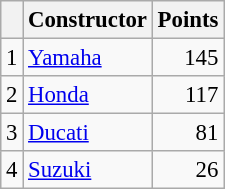<table class="wikitable" style="font-size: 95%;">
<tr>
<th></th>
<th>Constructor</th>
<th>Points</th>
</tr>
<tr>
<td align=center>1</td>
<td> <a href='#'>Yamaha</a></td>
<td align=right>145</td>
</tr>
<tr>
<td align=center>2</td>
<td> <a href='#'>Honda</a></td>
<td align=right>117</td>
</tr>
<tr>
<td align=center>3</td>
<td> <a href='#'>Ducati</a></td>
<td align=right>81</td>
</tr>
<tr>
<td align=center>4</td>
<td> <a href='#'>Suzuki</a></td>
<td align=right>26</td>
</tr>
</table>
